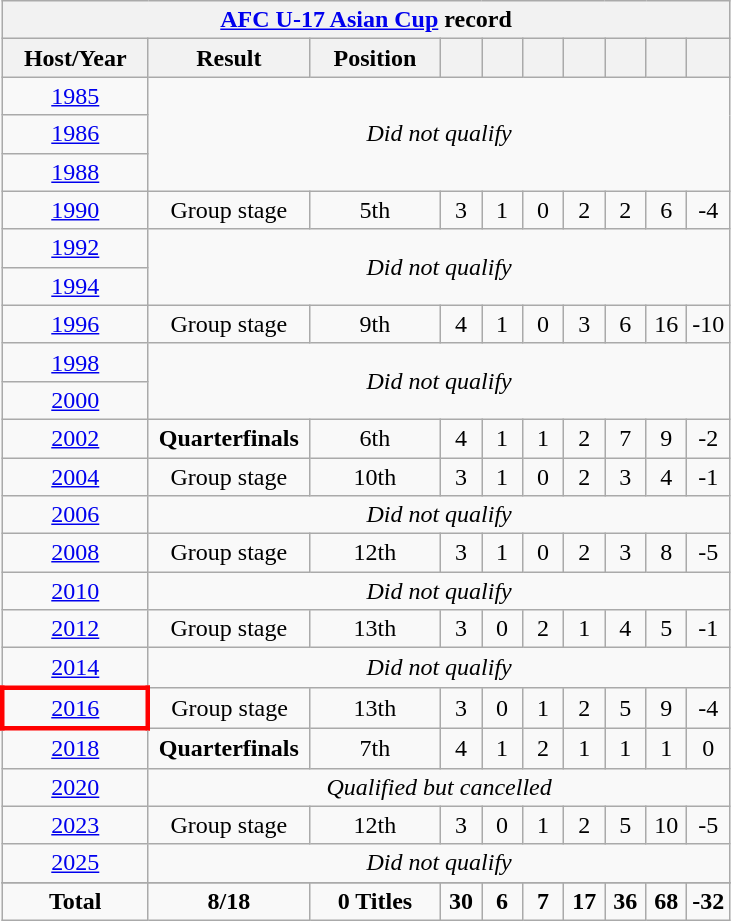<table class="wikitable collapsible collapsed" style="text-align: center;">
<tr>
<th colspan=10><a href='#'>AFC U-17 Asian Cup</a> record</th>
</tr>
<tr>
<th width="90">Host/Year</th>
<th width="100">Result</th>
<th width="80">Position</th>
<th width="20"></th>
<th width="20"></th>
<th width="20"></th>
<th width="20"></th>
<th width="20"></th>
<th width="20"></th>
<th width="20"></th>
</tr>
<tr>
<td> <a href='#'>1985</a></td>
<td rowspan="3" colspan="9"><em>Did not qualify</em></td>
</tr>
<tr>
<td> <a href='#'>1986</a></td>
</tr>
<tr>
<td> <a href='#'>1988</a></td>
</tr>
<tr>
<td> <a href='#'>1990</a></td>
<td>Group stage</td>
<td>5th</td>
<td>3</td>
<td>1</td>
<td>0</td>
<td>2</td>
<td>2</td>
<td>6</td>
<td>-4</td>
</tr>
<tr>
<td> <a href='#'>1992</a></td>
<td rowspan="2" colspan="9"><em>Did not qualify</em></td>
</tr>
<tr>
<td> <a href='#'>1994</a></td>
</tr>
<tr>
<td> <a href='#'>1996</a></td>
<td>Group stage</td>
<td>9th</td>
<td>4</td>
<td>1</td>
<td>0</td>
<td>3</td>
<td>6</td>
<td>16</td>
<td>-10</td>
</tr>
<tr>
<td> <a href='#'>1998</a></td>
<td rowspan="2" colspan="9"><em>Did not qualify</em></td>
</tr>
<tr>
<td> <a href='#'>2000</a></td>
</tr>
<tr>
<td> <a href='#'>2002</a></td>
<td><strong>Quarterfinals</strong></td>
<td>6th</td>
<td>4</td>
<td>1</td>
<td>1</td>
<td>2</td>
<td>7</td>
<td>9</td>
<td>-2</td>
</tr>
<tr>
<td> <a href='#'>2004</a></td>
<td>Group stage</td>
<td>10th</td>
<td>3</td>
<td>1</td>
<td>0</td>
<td>2</td>
<td>3</td>
<td>4</td>
<td>-1</td>
</tr>
<tr>
<td> <a href='#'>2006</a></td>
<td colspan="9"><em>Did not qualify</em></td>
</tr>
<tr>
<td> <a href='#'>2008</a></td>
<td>Group stage</td>
<td>12th</td>
<td>3</td>
<td>1</td>
<td>0</td>
<td>2</td>
<td>3</td>
<td>8</td>
<td>-5</td>
</tr>
<tr>
<td> <a href='#'>2010</a></td>
<td colspan="9"><em>Did not qualify</em></td>
</tr>
<tr>
<td> <a href='#'>2012</a></td>
<td>Group stage</td>
<td>13th</td>
<td>3</td>
<td>0</td>
<td>2</td>
<td>1</td>
<td>4</td>
<td>5</td>
<td>-1</td>
</tr>
<tr>
<td> <a href='#'>2014</a></td>
<td colspan="9"><em>Did not qualify</em></td>
</tr>
<tr>
<td style="border: 3px solid red"> <a href='#'>2016</a></td>
<td>Group stage</td>
<td>13th</td>
<td>3</td>
<td>0</td>
<td>1</td>
<td>2</td>
<td>5</td>
<td>9</td>
<td>-4</td>
</tr>
<tr>
<td> <a href='#'>2018</a></td>
<td><strong>Quarterfinals</strong></td>
<td>7th</td>
<td>4</td>
<td>1</td>
<td>2</td>
<td>1</td>
<td>1</td>
<td>1</td>
<td>0</td>
</tr>
<tr>
<td> <a href='#'>2020</a></td>
<td colspan="9"><em>Qualified but cancelled</em></td>
</tr>
<tr>
<td> <a href='#'>2023</a></td>
<td>Group stage</td>
<td>12th</td>
<td>3</td>
<td>0</td>
<td>1</td>
<td>2</td>
<td>5</td>
<td>10</td>
<td>-5</td>
</tr>
<tr>
<td> <a href='#'>2025</a></td>
<td colspan=9><em>Did not qualify</em></td>
</tr>
<tr>
</tr>
<tr>
<td><strong>Total</strong></td>
<td><strong>8/18</strong></td>
<td><strong>0 Titles</strong></td>
<td><strong>30</strong></td>
<td><strong>6</strong></td>
<td><strong>7</strong></td>
<td><strong>17</strong></td>
<td><strong>36</strong></td>
<td><strong>68</strong></td>
<td><strong>-32</strong></td>
</tr>
</table>
